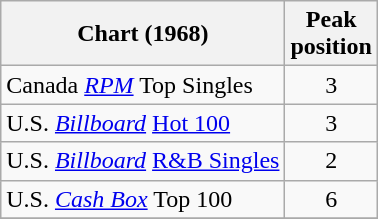<table class="wikitable sortable">
<tr>
<th>Chart (1968)</th>
<th>Peak<br>position</th>
</tr>
<tr>
<td>Canada <em><a href='#'>RPM</a></em> Top Singles</td>
<td style="text-align:center;">3</td>
</tr>
<tr>
<td>U.S. <em><a href='#'>Billboard</a></em> <a href='#'>Hot 100</a></td>
<td style="text-align:center;">3</td>
</tr>
<tr>
<td>U.S. <em><a href='#'>Billboard</a></em> <a href='#'>R&B Singles</a></td>
<td style="text-align:center;">2</td>
</tr>
<tr>
<td>U.S. <a href='#'><em>Cash Box</em></a> Top 100</td>
<td align="center">6</td>
</tr>
<tr>
</tr>
</table>
